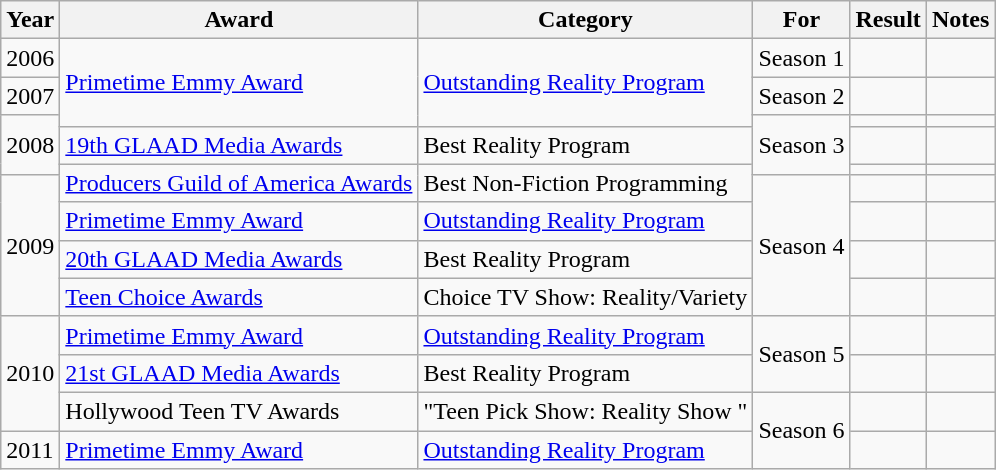<table class="wikitable" style="font-size:100%;">
<tr>
<th>Year</th>
<th>Award</th>
<th>Category</th>
<th>For</th>
<th>Result</th>
<th>Notes</th>
</tr>
<tr>
<td>2006</td>
<td rowspan="3"><a href='#'>Primetime Emmy Award</a></td>
<td rowspan="3"><a href='#'>Outstanding Reality Program</a></td>
<td>Season 1</td>
<td></td>
<td></td>
</tr>
<tr>
<td>2007</td>
<td>Season 2</td>
<td></td>
<td></td>
</tr>
<tr>
<td rowspan="3">2008</td>
<td rowspan="3">Season 3</td>
<td></td>
<td></td>
</tr>
<tr>
<td><a href='#'>19th GLAAD Media Awards</a></td>
<td>Best Reality Program</td>
<td></td>
<td></td>
</tr>
<tr>
<td rowspan="2"><a href='#'>Producers Guild of America Awards</a></td>
<td rowspan="2">Best Non-Fiction Programming</td>
<td></td>
<td></td>
</tr>
<tr>
<td rowspan="4">2009</td>
<td rowspan="4">Season 4</td>
<td></td>
<td></td>
</tr>
<tr>
<td><a href='#'>Primetime Emmy Award</a></td>
<td><a href='#'>Outstanding Reality Program</a></td>
<td></td>
<td></td>
</tr>
<tr>
<td><a href='#'>20th GLAAD Media Awards</a></td>
<td>Best Reality Program</td>
<td></td>
<td></td>
</tr>
<tr>
<td><a href='#'>Teen Choice Awards</a></td>
<td>Choice TV Show: Reality/Variety</td>
<td></td>
<td></td>
</tr>
<tr>
<td rowspan="3">2010</td>
<td><a href='#'>Primetime Emmy Award</a></td>
<td><a href='#'>Outstanding Reality Program</a></td>
<td rowspan="2">Season 5</td>
<td></td>
<td></td>
</tr>
<tr>
<td><a href='#'>21st GLAAD Media Awards</a></td>
<td>Best Reality Program</td>
<td></td>
<td></td>
</tr>
<tr>
<td>Hollywood Teen TV Awards</td>
<td>"Teen Pick Show: Reality Show "</td>
<td rowspan="2">Season 6</td>
<td></td>
<td></td>
</tr>
<tr>
<td>2011</td>
<td><a href='#'>Primetime Emmy Award</a></td>
<td><a href='#'>Outstanding Reality Program</a></td>
<td></td>
<td></td>
</tr>
</table>
